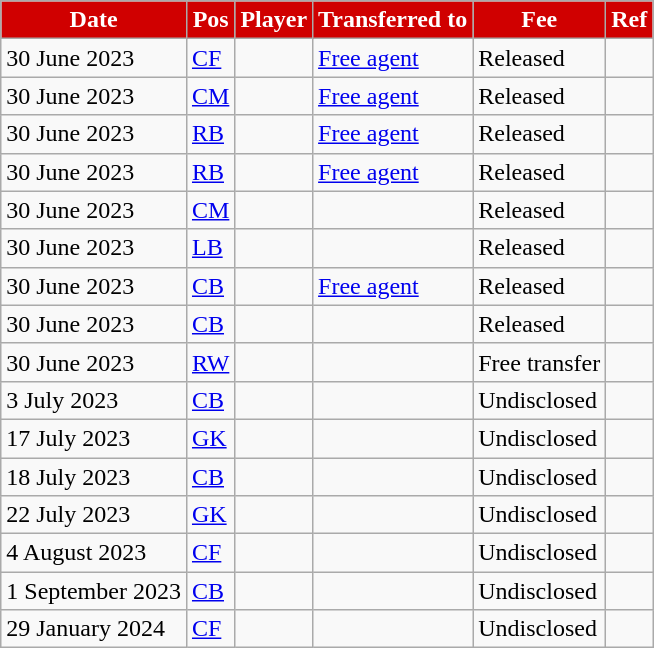<table class="wikitable plainrowheaders sortable">
<tr>
<th style="color:#ffffff; background:#D00000;">Date</th>
<th style="color:#ffffff; background:#D00000;">Pos</th>
<th style="color:#ffffff; background:#D00000;">Player</th>
<th style="color:#ffffff; background:#D00000;">Transferred to</th>
<th style="color:#ffffff; background:#D00000;">Fee</th>
<th style="color:#ffffff; background:#D00000;">Ref</th>
</tr>
<tr>
<td>30 June 2023</td>
<td><a href='#'>CF</a></td>
<td></td>
<td><a href='#'>Free agent</a></td>
<td>Released</td>
<td></td>
</tr>
<tr>
<td>30 June 2023</td>
<td><a href='#'>CM</a></td>
<td></td>
<td><a href='#'>Free agent</a></td>
<td>Released</td>
<td></td>
</tr>
<tr>
<td>30 June 2023</td>
<td><a href='#'>RB</a></td>
<td></td>
<td><a href='#'>Free agent</a></td>
<td>Released</td>
<td></td>
</tr>
<tr>
<td>30 June 2023</td>
<td><a href='#'>RB</a></td>
<td></td>
<td><a href='#'>Free agent</a></td>
<td>Released</td>
<td></td>
</tr>
<tr>
<td>30 June 2023</td>
<td><a href='#'>CM</a></td>
<td></td>
<td></td>
<td>Released</td>
<td></td>
</tr>
<tr>
<td>30 June 2023</td>
<td><a href='#'>LB</a></td>
<td></td>
<td></td>
<td>Released</td>
<td></td>
</tr>
<tr>
<td>30 June 2023</td>
<td><a href='#'>CB</a></td>
<td></td>
<td><a href='#'>Free agent</a></td>
<td>Released</td>
<td></td>
</tr>
<tr>
<td>30 June 2023</td>
<td><a href='#'>CB</a></td>
<td></td>
<td></td>
<td>Released</td>
<td></td>
</tr>
<tr>
<td>30 June 2023</td>
<td><a href='#'>RW</a></td>
<td></td>
<td></td>
<td>Free transfer</td>
<td></td>
</tr>
<tr>
<td>3 July 2023</td>
<td><a href='#'>CB</a></td>
<td></td>
<td></td>
<td>Undisclosed</td>
<td></td>
</tr>
<tr>
<td>17 July 2023</td>
<td><a href='#'>GK</a></td>
<td></td>
<td></td>
<td>Undisclosed</td>
<td></td>
</tr>
<tr>
<td>18 July 2023</td>
<td><a href='#'>CB</a></td>
<td></td>
<td></td>
<td>Undisclosed</td>
<td></td>
</tr>
<tr>
<td>22 July 2023</td>
<td><a href='#'>GK</a></td>
<td></td>
<td></td>
<td>Undisclosed</td>
<td></td>
</tr>
<tr>
<td>4 August 2023</td>
<td><a href='#'>CF</a></td>
<td></td>
<td></td>
<td>Undisclosed</td>
<td></td>
</tr>
<tr>
<td>1 September 2023</td>
<td><a href='#'>CB</a></td>
<td></td>
<td></td>
<td>Undisclosed</td>
<td></td>
</tr>
<tr>
<td>29 January 2024</td>
<td><a href='#'>CF</a></td>
<td></td>
<td></td>
<td>Undisclosed</td>
<td></td>
</tr>
</table>
